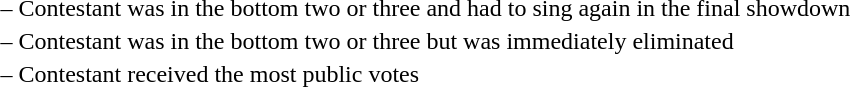<table>
<tr>
<td> –</td>
<td>Contestant was in the bottom two or three and had to sing again in the final showdown</td>
</tr>
<tr>
<td> –</td>
<td>Contestant was in the bottom two or three but was immediately eliminated</td>
</tr>
<tr>
<td> –</td>
<td>Contestant received the most public votes</td>
</tr>
</table>
